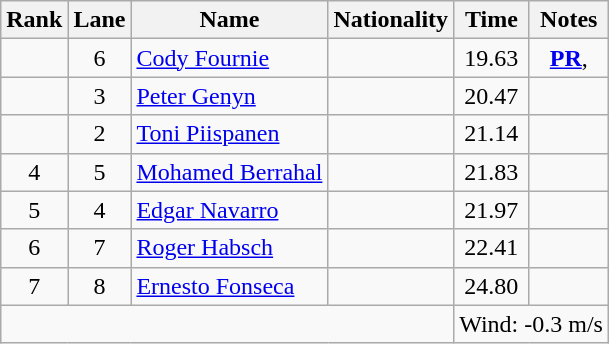<table class="wikitable sortable" style="text-align:center">
<tr>
<th>Rank</th>
<th>Lane</th>
<th>Name</th>
<th>Nationality</th>
<th>Time</th>
<th>Notes</th>
</tr>
<tr>
<td></td>
<td>6</td>
<td align="left"><a href='#'>Cody Fournie</a></td>
<td align="left"></td>
<td>19.63</td>
<td><strong><a href='#'>PR</a></strong>, </td>
</tr>
<tr>
<td></td>
<td>3</td>
<td align="left"><a href='#'>Peter Genyn</a></td>
<td align="left"></td>
<td>20.47</td>
<td></td>
</tr>
<tr>
<td></td>
<td>2</td>
<td align="left"><a href='#'>Toni Piispanen</a></td>
<td align="left"></td>
<td>21.14</td>
<td></td>
</tr>
<tr>
<td>4</td>
<td>5</td>
<td align="left"><a href='#'>Mohamed Berrahal</a></td>
<td align="left"></td>
<td>21.83</td>
<td></td>
</tr>
<tr>
<td>5</td>
<td>4</td>
<td align="left"><a href='#'>Edgar Navarro</a></td>
<td align="left"></td>
<td>21.97</td>
<td></td>
</tr>
<tr>
<td>6</td>
<td>7</td>
<td align="left"><a href='#'>Roger Habsch</a></td>
<td align="left"></td>
<td>22.41</td>
<td></td>
</tr>
<tr>
<td>7</td>
<td>8</td>
<td align="left"><a href='#'>Ernesto Fonseca</a></td>
<td align="left"></td>
<td>24.80</td>
<td></td>
</tr>
<tr class="sortbottom">
<td colspan="4"></td>
<td colspan="2" style="text-align:left;">Wind: -0.3 m/s</td>
</tr>
</table>
